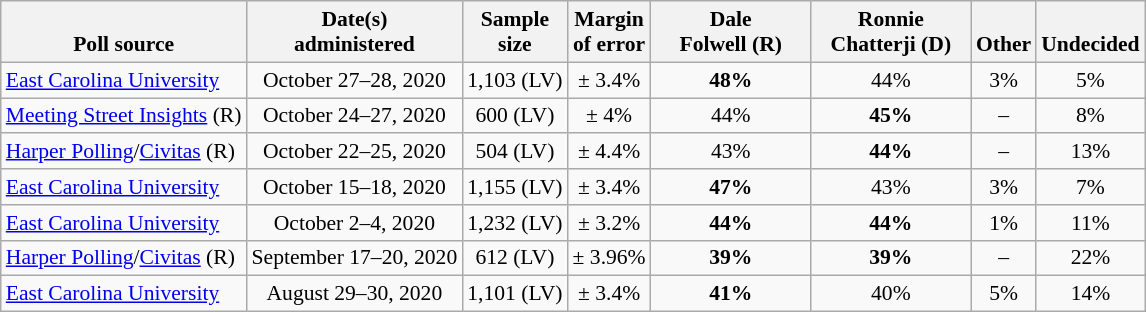<table class="wikitable" style="font-size:90%;text-align:center;">
<tr valign=bottom>
<th>Poll source</th>
<th>Date(s)<br>administered</th>
<th>Sample<br>size</th>
<th>Margin<br>of error</th>
<th style="width:100px;">Dale<br>Folwell (R)</th>
<th style="width:100px;">Ronnie<br>Chatterji (D)</th>
<th>Other</th>
<th>Undecided</th>
</tr>
<tr>
<td style="text-align:left;"><a href='#'>East Carolina University</a></td>
<td>October 27–28, 2020</td>
<td>1,103 (LV)</td>
<td>± 3.4%</td>
<td><strong>48%</strong></td>
<td>44%</td>
<td>3%</td>
<td>5%</td>
</tr>
<tr>
<td style="text-align:left;"><a href='#'>Meeting Street Insights</a> (R)</td>
<td>October 24–27, 2020</td>
<td>600 (LV)</td>
<td>± 4%</td>
<td>44%</td>
<td><strong>45%</strong></td>
<td>–</td>
<td>8%</td>
</tr>
<tr>
<td style="text-align:left;"><a href='#'>Harper Polling</a>/<a href='#'>Civitas</a> (R)</td>
<td>October 22–25, 2020</td>
<td>504 (LV)</td>
<td>± 4.4%</td>
<td>43%</td>
<td><strong>44%</strong></td>
<td>–</td>
<td>13%</td>
</tr>
<tr>
<td style="text-align:left;"><a href='#'>East Carolina University</a></td>
<td>October 15–18, 2020</td>
<td>1,155 (LV)</td>
<td>± 3.4%</td>
<td><strong>47%</strong></td>
<td>43%</td>
<td>3%</td>
<td>7%</td>
</tr>
<tr>
<td style="text-align:left;"><a href='#'>East Carolina University</a></td>
<td>October 2–4, 2020</td>
<td>1,232 (LV)</td>
<td>± 3.2%</td>
<td><strong>44%</strong></td>
<td><strong>44%</strong></td>
<td>1%</td>
<td>11%</td>
</tr>
<tr>
<td style="text-align:left;"><a href='#'>Harper Polling</a>/<a href='#'>Civitas</a> (R)</td>
<td>September 17–20, 2020</td>
<td>612 (LV)</td>
<td>± 3.96%</td>
<td><strong>39%</strong></td>
<td><strong>39%</strong></td>
<td>–</td>
<td>22%</td>
</tr>
<tr>
<td style="text-align:left;"><a href='#'>East Carolina University</a></td>
<td>August 29–30, 2020</td>
<td>1,101 (LV)</td>
<td>± 3.4%</td>
<td><strong>41%</strong></td>
<td>40%</td>
<td>5%</td>
<td>14%</td>
</tr>
</table>
